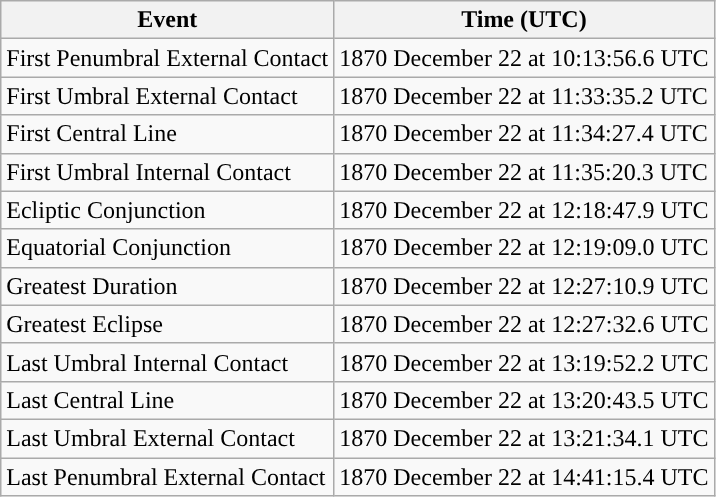<table class="wikitable">
<tr>
<th>Event</th>
<th>Time (UTC)</th>
</tr>
<tr>
<td>First Penumbral External Contact</td>
<td>1870 December 22 at 10:13:56.6 UTC</td>
</tr>
<tr>
<td>First Umbral External Contact</td>
<td>1870 December 22 at 11:33:35.2 UTC</td>
</tr>
<tr>
<td>First Central Line</td>
<td>1870 December 22 at 11:34:27.4 UTC</td>
</tr>
<tr>
<td>First Umbral Internal Contact</td>
<td>1870 December 22 at 11:35:20.3 UTC</td>
</tr>
<tr>
<td>Ecliptic Conjunction</td>
<td>1870 December 22 at 12:18:47.9 UTC</td>
</tr>
<tr>
<td>Equatorial Conjunction</td>
<td>1870 December 22 at 12:19:09.0 UTC</td>
</tr>
<tr>
<td>Greatest Duration</td>
<td>1870 December 22 at 12:27:10.9 UTC</td>
</tr>
<tr>
<td>Greatest Eclipse</td>
<td>1870 December 22 at 12:27:32.6 UTC</td>
</tr>
<tr>
<td>Last Umbral Internal Contact</td>
<td>1870 December 22 at 13:19:52.2 UTC</td>
</tr>
<tr>
<td>Last Central Line</td>
<td>1870 December 22 at 13:20:43.5 UTC</td>
</tr>
<tr>
<td>Last Umbral External Contact</td>
<td>1870 December 22 at 13:21:34.1 UTC</td>
</tr>
<tr>
<td>Last Penumbral External Contact</td>
<td>1870 December 22 at 14:41:15.4 UTC</td>
</tr>
</table>
